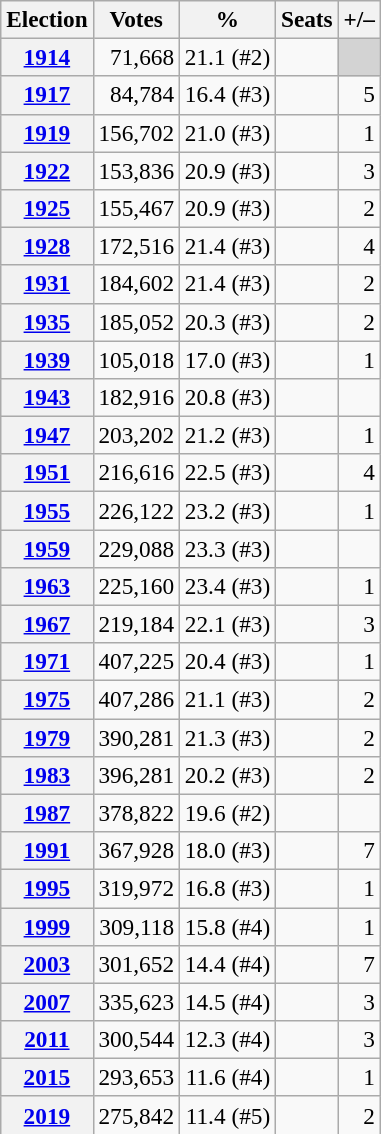<table class="wikitable" style="font-size:97%; text-align:right;">
<tr>
<th>Election</th>
<th>Votes</th>
<th>%</th>
<th>Seats</th>
<th>+/–</th>
</tr>
<tr>
<th><a href='#'>1914</a></th>
<td>71,668</td>
<td>21.1 (#2)</td>
<td></td>
<td bgcolor="lightgrey"></td>
</tr>
<tr>
<th><a href='#'>1917</a></th>
<td>84,784</td>
<td>16.4 (#3)</td>
<td></td>
<td> 5</td>
</tr>
<tr>
<th><a href='#'>1919</a></th>
<td>156,702</td>
<td>21.0 (#3)</td>
<td></td>
<td> 1</td>
</tr>
<tr>
<th><a href='#'>1922</a></th>
<td>153,836</td>
<td>20.9 (#3)</td>
<td></td>
<td> 3</td>
</tr>
<tr>
<th><a href='#'>1925</a></th>
<td>155,467</td>
<td>20.9 (#3)</td>
<td></td>
<td> 2</td>
</tr>
<tr>
<th><a href='#'>1928</a></th>
<td>172,516</td>
<td>21.4 (#3)</td>
<td></td>
<td> 4</td>
</tr>
<tr>
<th><a href='#'>1931</a></th>
<td>184,602</td>
<td>21.4 (#3)</td>
<td></td>
<td> 2</td>
</tr>
<tr>
<th><a href='#'>1935</a></th>
<td>185,052</td>
<td>20.3 (#3)</td>
<td></td>
<td> 2</td>
</tr>
<tr>
<th><a href='#'>1939</a></th>
<td>105,018</td>
<td>17.0 (#3)</td>
<td></td>
<td> 1</td>
</tr>
<tr>
<th><a href='#'>1943</a></th>
<td>182,916</td>
<td>20.8 (#3)</td>
<td></td>
<td></td>
</tr>
<tr>
<th><a href='#'>1947</a></th>
<td>203,202</td>
<td>21.2 (#3)</td>
<td></td>
<td> 1</td>
</tr>
<tr>
<th><a href='#'>1951</a></th>
<td>216,616</td>
<td>22.5 (#3)</td>
<td></td>
<td> 4</td>
</tr>
<tr>
<th><a href='#'>1955</a></th>
<td>226,122</td>
<td>23.2 (#3)</td>
<td></td>
<td> 1</td>
</tr>
<tr>
<th><a href='#'>1959</a></th>
<td>229,088</td>
<td>23.3 (#3)</td>
<td></td>
<td></td>
</tr>
<tr>
<th><a href='#'>1963</a></th>
<td>225,160</td>
<td>23.4 (#3)</td>
<td></td>
<td> 1</td>
</tr>
<tr>
<th><a href='#'>1967</a></th>
<td>219,184</td>
<td>22.1 (#3)</td>
<td></td>
<td> 3</td>
</tr>
<tr>
<th><a href='#'>1971</a></th>
<td>407,225</td>
<td>20.4 (#3)</td>
<td></td>
<td> 1</td>
</tr>
<tr>
<th><a href='#'>1975</a></th>
<td>407,286</td>
<td>21.1 (#3)</td>
<td></td>
<td> 2</td>
</tr>
<tr>
<th><a href='#'>1979</a></th>
<td>390,281</td>
<td>21.3 (#3)</td>
<td></td>
<td> 2</td>
</tr>
<tr>
<th><a href='#'>1983</a></th>
<td>396,281</td>
<td>20.2 (#3)</td>
<td></td>
<td> 2</td>
</tr>
<tr>
<th><a href='#'>1987</a></th>
<td>378,822</td>
<td>19.6 (#2)</td>
<td></td>
<td></td>
</tr>
<tr>
<th><a href='#'>1991</a></th>
<td>367,928</td>
<td>18.0 (#3)</td>
<td></td>
<td> 7</td>
</tr>
<tr>
<th><a href='#'>1995</a></th>
<td>319,972</td>
<td>16.8 (#3)</td>
<td></td>
<td> 1</td>
</tr>
<tr>
<th><a href='#'>1999</a></th>
<td>309,118</td>
<td>15.8 (#4)</td>
<td></td>
<td> 1</td>
</tr>
<tr>
<th><a href='#'>2003</a></th>
<td>301,652</td>
<td>14.4 (#4)</td>
<td></td>
<td> 7</td>
</tr>
<tr>
<th><a href='#'>2007</a></th>
<td>335,623</td>
<td>14.5 (#4)</td>
<td></td>
<td> 3</td>
</tr>
<tr>
<th><a href='#'>2011</a></th>
<td>300,544</td>
<td>12.3 (#4)</td>
<td></td>
<td> 3</td>
</tr>
<tr>
<th><a href='#'>2015</a></th>
<td>293,653</td>
<td>11.6 (#4)</td>
<td></td>
<td> 1</td>
</tr>
<tr>
<th><a href='#'>2019</a></th>
<td>275,842</td>
<td>11.4 (#5)</td>
<td></td>
<td> 2</td>
</tr>
</table>
